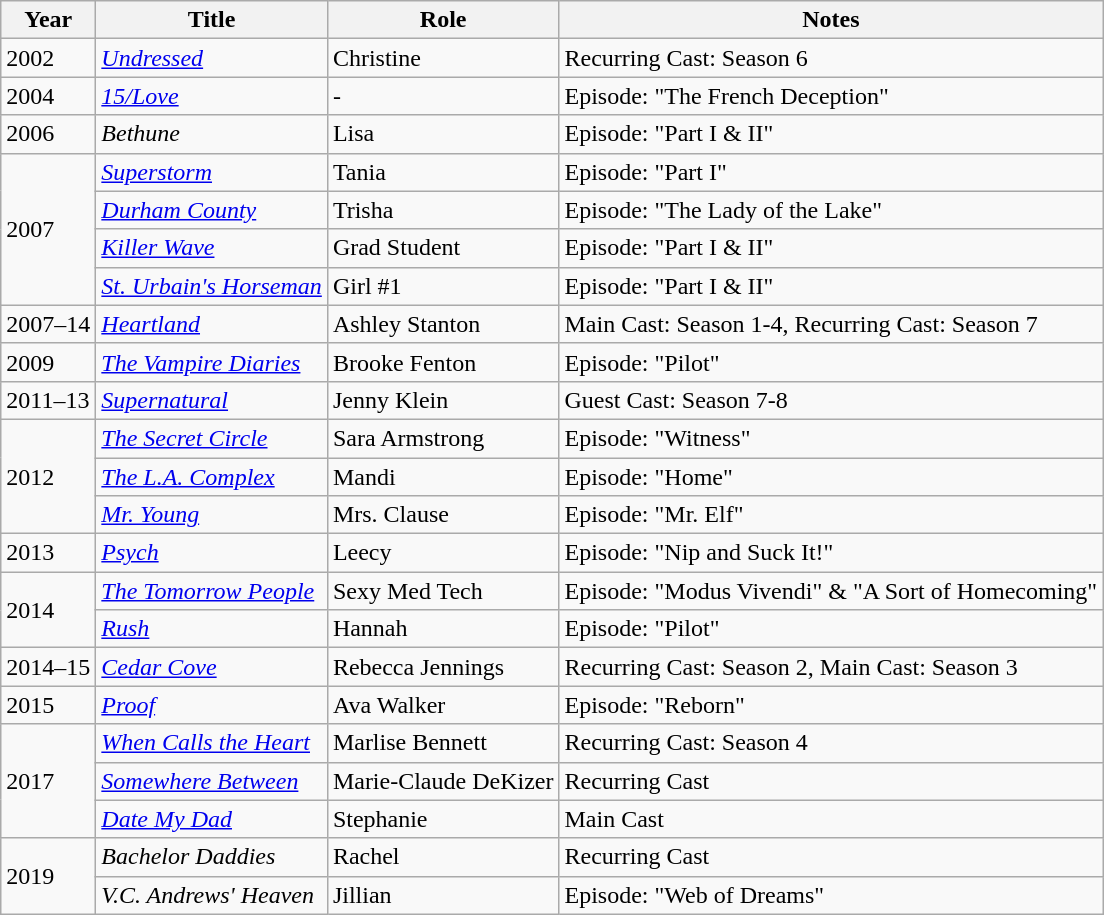<table class="wikitable sortable">
<tr>
<th>Year</th>
<th>Title</th>
<th>Role</th>
<th>Notes</th>
</tr>
<tr>
<td>2002</td>
<td><em><a href='#'>Undressed</a></em></td>
<td>Christine</td>
<td>Recurring Cast: Season 6</td>
</tr>
<tr>
<td>2004</td>
<td><em><a href='#'>15/Love</a></em></td>
<td>-</td>
<td>Episode: "The French Deception"</td>
</tr>
<tr>
<td>2006</td>
<td><em>Bethune</em></td>
<td>Lisa</td>
<td>Episode: "Part I & II"</td>
</tr>
<tr>
<td rowspan=4>2007</td>
<td><em><a href='#'>Superstorm</a></em></td>
<td>Tania</td>
<td>Episode: "Part I"</td>
</tr>
<tr>
<td><em><a href='#'>Durham County</a></em></td>
<td>Trisha</td>
<td>Episode: "The Lady of the Lake"</td>
</tr>
<tr>
<td><em><a href='#'>Killer Wave</a></em></td>
<td>Grad Student</td>
<td>Episode: "Part I & II"</td>
</tr>
<tr>
<td><em><a href='#'>St. Urbain's Horseman</a></em></td>
<td>Girl #1</td>
<td>Episode: "Part I & II"</td>
</tr>
<tr>
<td>2007–14</td>
<td><em><a href='#'>Heartland</a></em></td>
<td>Ashley Stanton</td>
<td>Main Cast: Season 1-4, Recurring Cast: Season 7</td>
</tr>
<tr>
<td>2009</td>
<td data-sort-value="Vampire Diaries, The"><em><a href='#'>The Vampire Diaries</a></em></td>
<td>Brooke Fenton</td>
<td>Episode: "Pilot"</td>
</tr>
<tr>
<td>2011–13</td>
<td><em><a href='#'>Supernatural</a></em></td>
<td>Jenny Klein</td>
<td>Guest Cast: Season 7-8</td>
</tr>
<tr>
<td rowspan=3>2012</td>
<td data-sort-value="Secret Circle, The"><em><a href='#'>The Secret Circle</a></em></td>
<td>Sara Armstrong</td>
<td>Episode: "Witness"</td>
</tr>
<tr>
<td data-sort-value="L.A. Complex, The"><em><a href='#'>The L.A. Complex</a></em></td>
<td>Mandi</td>
<td>Episode: "Home"</td>
</tr>
<tr>
<td><em><a href='#'>Mr. Young</a></em></td>
<td>Mrs. Clause</td>
<td>Episode: "Mr. Elf"</td>
</tr>
<tr>
<td>2013</td>
<td><em><a href='#'>Psych</a></em></td>
<td>Leecy</td>
<td>Episode: "Nip and Suck It!"</td>
</tr>
<tr>
<td rowspan=2>2014</td>
<td data-sort-value="Tomorrow People, The"><em><a href='#'>The Tomorrow People</a></em></td>
<td>Sexy Med Tech</td>
<td>Episode: "Modus Vivendi" & "A Sort of Homecoming"</td>
</tr>
<tr>
<td><em><a href='#'>Rush</a></em></td>
<td>Hannah</td>
<td>Episode: "Pilot"</td>
</tr>
<tr>
<td>2014–15</td>
<td><em><a href='#'>Cedar Cove</a></em></td>
<td>Rebecca Jennings</td>
<td>Recurring Cast: Season 2, Main Cast: Season 3</td>
</tr>
<tr>
<td>2015</td>
<td><em><a href='#'>Proof</a></em></td>
<td>Ava Walker</td>
<td>Episode: "Reborn"</td>
</tr>
<tr>
<td rowspan=3>2017</td>
<td><em><a href='#'>When Calls the Heart</a></em></td>
<td>Marlise Bennett</td>
<td>Recurring Cast: Season 4</td>
</tr>
<tr>
<td><em><a href='#'>Somewhere Between</a></em></td>
<td>Marie-Claude DeKizer</td>
<td>Recurring Cast</td>
</tr>
<tr>
<td><em><a href='#'>Date My Dad</a></em></td>
<td>Stephanie</td>
<td>Main Cast </td>
</tr>
<tr>
<td rowspan=2>2019</td>
<td><em>Bachelor Daddies</em></td>
<td>Rachel</td>
<td>Recurring Cast</td>
</tr>
<tr>
<td><em>V.C. Andrews' Heaven</em></td>
<td>Jillian</td>
<td>Episode: "Web of Dreams"</td>
</tr>
</table>
